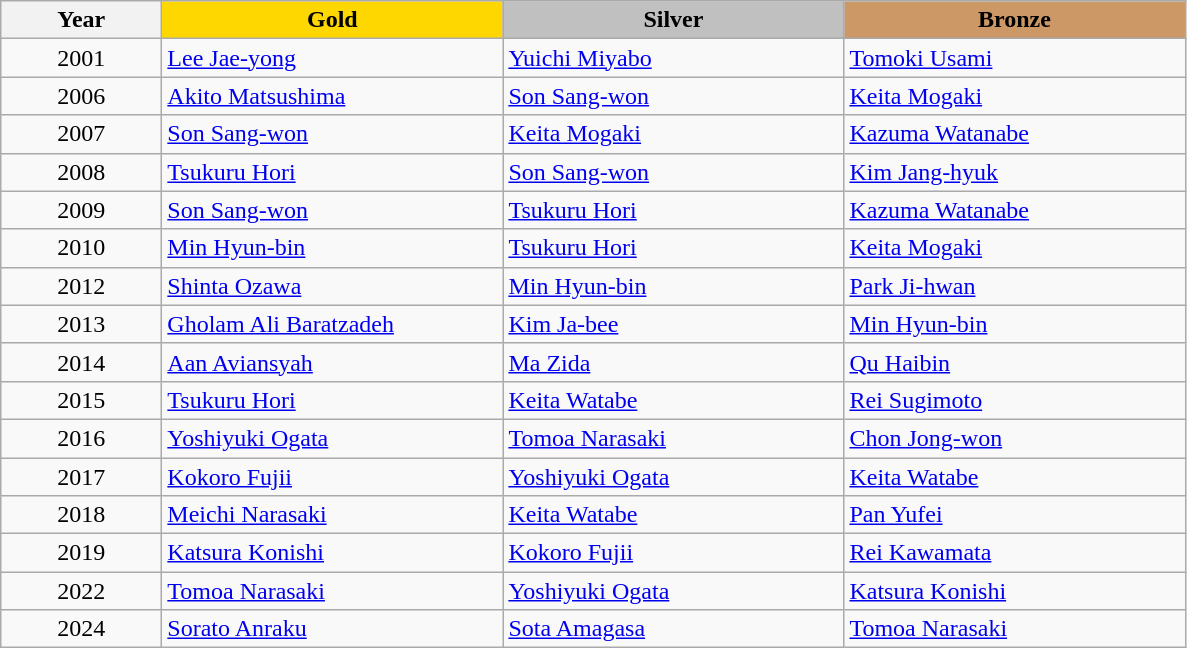<table class="wikitable">
<tr>
<th width="100">Year</th>
<th width="220" style="background:gold;">Gold</th>
<th width="220" style="background:silver;">Silver</th>
<th width="220" style="background:#CC9966;">Bronze</th>
</tr>
<tr>
<td align="center">2001</td>
<td> <a href='#'>Lee Jae-yong</a></td>
<td> <a href='#'>Yuichi Miyabo</a></td>
<td> <a href='#'>Tomoki Usami</a></td>
</tr>
<tr>
<td align="center">2006</td>
<td> <a href='#'>Akito Matsushima</a></td>
<td> <a href='#'>Son Sang-won</a></td>
<td> <a href='#'>Keita Mogaki</a></td>
</tr>
<tr>
<td align="center">2007</td>
<td> <a href='#'>Son Sang-won</a></td>
<td> <a href='#'>Keita Mogaki</a></td>
<td> <a href='#'>Kazuma Watanabe</a></td>
</tr>
<tr>
<td align="center">2008</td>
<td> <a href='#'>Tsukuru Hori</a></td>
<td> <a href='#'>Son Sang-won</a></td>
<td> <a href='#'>Kim Jang-hyuk</a></td>
</tr>
<tr>
<td align="center">2009</td>
<td> <a href='#'>Son Sang-won</a></td>
<td> <a href='#'>Tsukuru Hori</a></td>
<td> <a href='#'>Kazuma Watanabe</a></td>
</tr>
<tr>
<td align="center">2010</td>
<td> <a href='#'>Min Hyun-bin</a></td>
<td> <a href='#'>Tsukuru Hori</a></td>
<td> <a href='#'>Keita Mogaki</a></td>
</tr>
<tr>
<td align="center">2012</td>
<td> <a href='#'>Shinta Ozawa</a></td>
<td> <a href='#'>Min Hyun-bin</a></td>
<td> <a href='#'>Park Ji-hwan</a></td>
</tr>
<tr>
<td align="center">2013</td>
<td> <a href='#'>Gholam Ali Baratzadeh</a></td>
<td> <a href='#'>Kim Ja-bee</a></td>
<td> <a href='#'>Min Hyun-bin</a></td>
</tr>
<tr>
<td align="center">2014</td>
<td> <a href='#'>Aan Aviansyah</a></td>
<td> <a href='#'>Ma Zida</a></td>
<td> <a href='#'>Qu Haibin</a></td>
</tr>
<tr>
<td align="center">2015</td>
<td> <a href='#'>Tsukuru Hori</a></td>
<td> <a href='#'>Keita Watabe</a></td>
<td> <a href='#'>Rei Sugimoto</a></td>
</tr>
<tr>
<td align="center">2016</td>
<td> <a href='#'>Yoshiyuki Ogata</a></td>
<td> <a href='#'>Tomoa Narasaki</a></td>
<td> <a href='#'>Chon Jong-won</a></td>
</tr>
<tr>
<td align="center">2017</td>
<td> <a href='#'>Kokoro Fujii</a></td>
<td> <a href='#'>Yoshiyuki Ogata</a></td>
<td> <a href='#'>Keita Watabe</a></td>
</tr>
<tr>
<td align="center">2018</td>
<td> <a href='#'>Meichi Narasaki</a></td>
<td> <a href='#'>Keita Watabe</a></td>
<td> <a href='#'>Pan Yufei</a></td>
</tr>
<tr>
<td align="center">2019</td>
<td> <a href='#'>Katsura Konishi</a></td>
<td> <a href='#'>Kokoro Fujii</a></td>
<td> <a href='#'>Rei Kawamata</a></td>
</tr>
<tr>
<td align="center">2022</td>
<td> <a href='#'>Tomoa Narasaki</a></td>
<td> <a href='#'>Yoshiyuki Ogata</a></td>
<td> <a href='#'>Katsura Konishi</a></td>
</tr>
<tr>
<td align="center">2024</td>
<td> <a href='#'>Sorato Anraku</a></td>
<td> <a href='#'>Sota Amagasa</a></td>
<td> <a href='#'>Tomoa Narasaki</a></td>
</tr>
</table>
